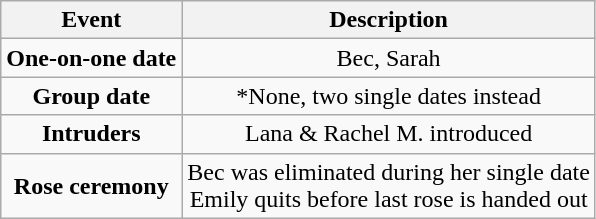<table class="wikitable sortable" style="text-align:center;">
<tr>
<th>Event</th>
<th>Description</th>
</tr>
<tr>
<td><strong>One-on-one date</strong></td>
<td>Bec, Sarah</td>
</tr>
<tr>
<td><strong>Group date</strong></td>
<td>*None, two single dates instead</td>
</tr>
<tr>
<td><strong>Intruders</strong></td>
<td>Lana & Rachel M. introduced</td>
</tr>
<tr>
<td><strong>Rose ceremony</strong></td>
<td>Bec was eliminated during her single date<br>Emily quits before last rose is handed out</td>
</tr>
</table>
